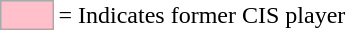<table>
<tr>
<td style="background-color:pink; border:1px solid #aaaaaa; width:2em;"></td>
<td>= Indicates former CIS player</td>
</tr>
</table>
